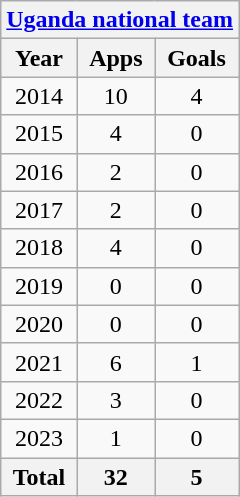<table class="wikitable" style="text-align:center">
<tr>
<th colspan=11><a href='#'>Uganda national team</a></th>
</tr>
<tr>
<th>Year</th>
<th>Apps</th>
<th>Goals</th>
</tr>
<tr>
<td>2014</td>
<td>10</td>
<td>4</td>
</tr>
<tr>
<td>2015</td>
<td>4</td>
<td>0</td>
</tr>
<tr>
<td>2016</td>
<td>2</td>
<td>0</td>
</tr>
<tr>
<td>2017</td>
<td>2</td>
<td>0</td>
</tr>
<tr>
<td>2018</td>
<td>4</td>
<td>0</td>
</tr>
<tr>
<td>2019</td>
<td>0</td>
<td>0</td>
</tr>
<tr>
<td>2020</td>
<td>0</td>
<td>0</td>
</tr>
<tr>
<td>2021</td>
<td>6</td>
<td>1</td>
</tr>
<tr>
<td>2022</td>
<td>3</td>
<td>0</td>
</tr>
<tr>
<td>2023</td>
<td>1</td>
<td>0</td>
</tr>
<tr>
<th>Total</th>
<th>32</th>
<th>5</th>
</tr>
</table>
